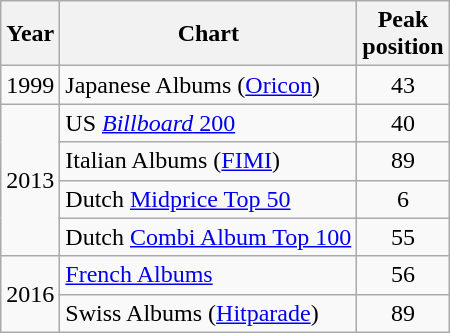<table class="wikitable">
<tr>
<th>Year</th>
<th>Chart</th>
<th>Peak<br>position</th>
</tr>
<tr>
<td>1999</td>
<td>Japanese Albums (<a href='#'>Oricon</a>)</td>
<td align="center">43</td>
</tr>
<tr>
<td rowspan="4">2013</td>
<td>US <a href='#'><em>Billboard</em> 200</a></td>
<td align="center">40</td>
</tr>
<tr>
<td>Italian Albums (<a href='#'>FIMI</a>)</td>
<td align="center">89</td>
</tr>
<tr>
<td>Dutch <a href='#'>Midprice Top 50</a></td>
<td align="center">6</td>
</tr>
<tr>
<td>Dutch <a href='#'>Combi Album Top 100</a></td>
<td align="center">55</td>
</tr>
<tr>
<td rowspan="2">2016</td>
<td><a href='#'>French Albums</a></td>
<td align="center">56</td>
</tr>
<tr>
<td>Swiss Albums (<a href='#'>Hitparade</a>)</td>
<td align="center">89</td>
</tr>
</table>
